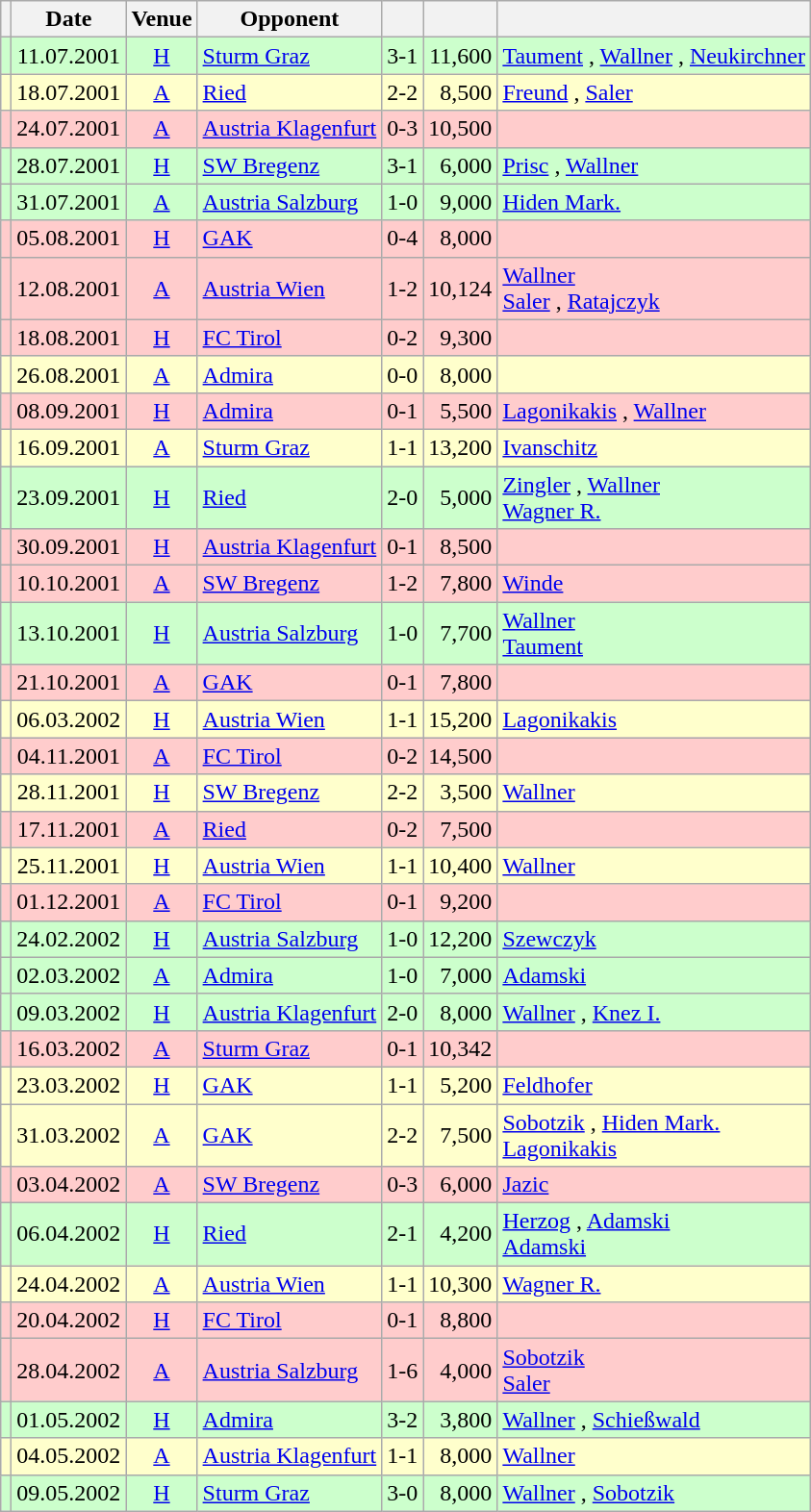<table class="wikitable" Style="text-align: center">
<tr>
<th></th>
<th>Date</th>
<th>Venue</th>
<th>Opponent</th>
<th></th>
<th></th>
<th></th>
</tr>
<tr style="background:#cfc">
<td></td>
<td>11.07.2001</td>
<td><a href='#'>H</a></td>
<td align="left"><a href='#'>Sturm Graz</a></td>
<td>3-1</td>
<td align="right">11,600</td>
<td align="left"><a href='#'>Taument</a> , <a href='#'>Wallner</a> , <a href='#'>Neukirchner</a> </td>
</tr>
<tr style="background:#ffc">
<td></td>
<td>18.07.2001</td>
<td><a href='#'>A</a></td>
<td align="left"><a href='#'>Ried</a></td>
<td>2-2</td>
<td align="right">8,500</td>
<td align="left"><a href='#'>Freund</a> , <a href='#'>Saler</a> </td>
</tr>
<tr style="background:#fcc">
<td></td>
<td>24.07.2001</td>
<td><a href='#'>A</a></td>
<td align="left"><a href='#'>Austria Klagenfurt</a></td>
<td>0-3</td>
<td align="right">10,500</td>
<td align="left"></td>
</tr>
<tr style="background:#cfc">
<td></td>
<td>28.07.2001</td>
<td><a href='#'>H</a></td>
<td align="left"><a href='#'>SW Bregenz</a></td>
<td>3-1</td>
<td align="right">6,000</td>
<td align="left"><a href='#'>Prisc</a> , <a href='#'>Wallner</a>  </td>
</tr>
<tr style="background:#cfc">
<td></td>
<td>31.07.2001</td>
<td><a href='#'>A</a></td>
<td align="left"><a href='#'>Austria Salzburg</a></td>
<td>1-0</td>
<td align="right">9,000</td>
<td align="left"><a href='#'>Hiden Mark.</a> </td>
</tr>
<tr style="background:#fcc">
<td></td>
<td>05.08.2001</td>
<td><a href='#'>H</a></td>
<td align="left"><a href='#'>GAK</a></td>
<td>0-4</td>
<td align="right">8,000</td>
<td align="left"></td>
</tr>
<tr style="background:#fcc">
<td></td>
<td>12.08.2001</td>
<td><a href='#'>A</a></td>
<td align="left"><a href='#'>Austria Wien</a></td>
<td>1-2</td>
<td align="right">10,124</td>
<td align="left"><a href='#'>Wallner</a>  <br> <a href='#'>Saler</a> , <a href='#'>Ratajczyk</a> </td>
</tr>
<tr style="background:#fcc">
<td></td>
<td>18.08.2001</td>
<td><a href='#'>H</a></td>
<td align="left"><a href='#'>FC Tirol</a></td>
<td>0-2</td>
<td align="right">9,300</td>
<td align="left"></td>
</tr>
<tr style="background:#ffc">
<td></td>
<td>26.08.2001</td>
<td><a href='#'>A</a></td>
<td align="left"><a href='#'>Admira</a></td>
<td>0-0</td>
<td align="right">8,000</td>
<td align="left"></td>
</tr>
<tr style="background:#fcc">
<td></td>
<td>08.09.2001</td>
<td><a href='#'>H</a></td>
<td align="left"><a href='#'>Admira</a></td>
<td>0-1</td>
<td align="right">5,500</td>
<td align="left"><a href='#'>Lagonikakis</a> , <a href='#'>Wallner</a> </td>
</tr>
<tr style="background:#ffc">
<td></td>
<td>16.09.2001</td>
<td><a href='#'>A</a></td>
<td align="left"><a href='#'>Sturm Graz</a></td>
<td>1-1</td>
<td align="right">13,200</td>
<td align="left"><a href='#'>Ivanschitz</a> </td>
</tr>
<tr style="background:#cfc">
<td></td>
<td>23.09.2001</td>
<td><a href='#'>H</a></td>
<td align="left"><a href='#'>Ried</a></td>
<td>2-0</td>
<td align="right">5,000</td>
<td align="left"><a href='#'>Zingler</a> , <a href='#'>Wallner</a>  <br> <a href='#'>Wagner R.</a> </td>
</tr>
<tr style="background:#fcc">
<td></td>
<td>30.09.2001</td>
<td><a href='#'>H</a></td>
<td align="left"><a href='#'>Austria Klagenfurt</a></td>
<td>0-1</td>
<td align="right">8,500</td>
<td align="left"></td>
</tr>
<tr style="background:#fcc">
<td></td>
<td>10.10.2001</td>
<td><a href='#'>A</a></td>
<td align="left"><a href='#'>SW Bregenz</a></td>
<td>1-2</td>
<td align="right">7,800</td>
<td align="left"><a href='#'>Winde</a> </td>
</tr>
<tr style="background:#cfc">
<td></td>
<td>13.10.2001</td>
<td><a href='#'>H</a></td>
<td align="left"><a href='#'>Austria Salzburg</a></td>
<td>1-0</td>
<td align="right">7,700</td>
<td align="left"><a href='#'>Wallner</a>  <br> <a href='#'>Taument</a> </td>
</tr>
<tr style="background:#fcc">
<td></td>
<td>21.10.2001</td>
<td><a href='#'>A</a></td>
<td align="left"><a href='#'>GAK</a></td>
<td>0-1</td>
<td align="right">7,800</td>
<td align="left"></td>
</tr>
<tr style="background:#ffc">
<td></td>
<td>06.03.2002</td>
<td><a href='#'>H</a></td>
<td align="left"><a href='#'>Austria Wien</a></td>
<td>1-1</td>
<td align="right">15,200</td>
<td align="left"><a href='#'>Lagonikakis</a> </td>
</tr>
<tr style="background:#fcc">
<td></td>
<td>04.11.2001</td>
<td><a href='#'>A</a></td>
<td align="left"><a href='#'>FC Tirol</a></td>
<td>0-2</td>
<td align="right">14,500</td>
<td align="left"></td>
</tr>
<tr style="background:#ffc">
<td></td>
<td>28.11.2001</td>
<td><a href='#'>H</a></td>
<td align="left"><a href='#'>SW Bregenz</a></td>
<td>2-2</td>
<td align="right">3,500</td>
<td align="left"><a href='#'>Wallner</a>  </td>
</tr>
<tr style="background:#fcc">
<td></td>
<td>17.11.2001</td>
<td><a href='#'>A</a></td>
<td align="left"><a href='#'>Ried</a></td>
<td>0-2</td>
<td align="right">7,500</td>
<td align="left"></td>
</tr>
<tr style="background:#ffc">
<td></td>
<td>25.11.2001</td>
<td><a href='#'>H</a></td>
<td align="left"><a href='#'>Austria Wien</a></td>
<td>1-1</td>
<td align="right">10,400</td>
<td align="left"><a href='#'>Wallner</a> </td>
</tr>
<tr style="background:#fcc">
<td></td>
<td>01.12.2001</td>
<td><a href='#'>A</a></td>
<td align="left"><a href='#'>FC Tirol</a></td>
<td>0-1</td>
<td align="right">9,200</td>
<td align="left"></td>
</tr>
<tr style="background:#cfc">
<td></td>
<td>24.02.2002</td>
<td><a href='#'>H</a></td>
<td align="left"><a href='#'>Austria Salzburg</a></td>
<td>1-0</td>
<td align="right">12,200</td>
<td align="left"><a href='#'>Szewczyk</a> </td>
</tr>
<tr style="background:#cfc">
<td></td>
<td>02.03.2002</td>
<td><a href='#'>A</a></td>
<td align="left"><a href='#'>Admira</a></td>
<td>1-0</td>
<td align="right">7,000</td>
<td align="left"><a href='#'>Adamski</a> </td>
</tr>
<tr style="background:#cfc">
<td></td>
<td>09.03.2002</td>
<td><a href='#'>H</a></td>
<td align="left"><a href='#'>Austria Klagenfurt</a></td>
<td>2-0</td>
<td align="right">8,000</td>
<td align="left"><a href='#'>Wallner</a> , <a href='#'>Knez I.</a> </td>
</tr>
<tr style="background:#fcc">
<td></td>
<td>16.03.2002</td>
<td><a href='#'>A</a></td>
<td align="left"><a href='#'>Sturm Graz</a></td>
<td>0-1</td>
<td align="right">10,342</td>
<td align="left"></td>
</tr>
<tr style="background:#ffc">
<td></td>
<td>23.03.2002</td>
<td><a href='#'>H</a></td>
<td align="left"><a href='#'>GAK</a></td>
<td>1-1</td>
<td align="right">5,200</td>
<td align="left"><a href='#'>Feldhofer</a> </td>
</tr>
<tr style="background:#ffc">
<td></td>
<td>31.03.2002</td>
<td><a href='#'>A</a></td>
<td align="left"><a href='#'>GAK</a></td>
<td>2-2</td>
<td align="right">7,500</td>
<td align="left"><a href='#'>Sobotzik</a> , <a href='#'>Hiden Mark.</a>  <br> <a href='#'>Lagonikakis</a> </td>
</tr>
<tr style="background:#fcc">
<td></td>
<td>03.04.2002</td>
<td><a href='#'>A</a></td>
<td align="left"><a href='#'>SW Bregenz</a></td>
<td>0-3</td>
<td align="right">6,000</td>
<td align="left"><a href='#'>Jazic</a> </td>
</tr>
<tr style="background:#cfc">
<td></td>
<td>06.04.2002</td>
<td><a href='#'>H</a></td>
<td align="left"><a href='#'>Ried</a></td>
<td>2-1</td>
<td align="right">4,200</td>
<td align="left"><a href='#'>Herzog</a> , <a href='#'>Adamski</a>  <br> <a href='#'>Adamski</a> </td>
</tr>
<tr style="background:#ffc">
<td></td>
<td>24.04.2002</td>
<td><a href='#'>A</a></td>
<td align="left"><a href='#'>Austria Wien</a></td>
<td>1-1</td>
<td align="right">10,300</td>
<td align="left"><a href='#'>Wagner R.</a> </td>
</tr>
<tr style="background:#fcc">
<td></td>
<td>20.04.2002</td>
<td><a href='#'>H</a></td>
<td align="left"><a href='#'>FC Tirol</a></td>
<td>0-1</td>
<td align="right">8,800</td>
<td align="left"></td>
</tr>
<tr style="background:#fcc">
<td></td>
<td>28.04.2002</td>
<td><a href='#'>A</a></td>
<td align="left"><a href='#'>Austria Salzburg</a></td>
<td>1-6</td>
<td align="right">4,000</td>
<td align="left"><a href='#'>Sobotzik</a>  <br> <a href='#'>Saler</a> </td>
</tr>
<tr style="background:#cfc">
<td></td>
<td>01.05.2002</td>
<td><a href='#'>H</a></td>
<td align="left"><a href='#'>Admira</a></td>
<td>3-2</td>
<td align="right">3,800</td>
<td align="left"><a href='#'>Wallner</a>  , <a href='#'>Schießwald</a> </td>
</tr>
<tr style="background:#ffc">
<td></td>
<td>04.05.2002</td>
<td><a href='#'>A</a></td>
<td align="left"><a href='#'>Austria Klagenfurt</a></td>
<td>1-1</td>
<td align="right">8,000</td>
<td align="left"><a href='#'>Wallner</a> </td>
</tr>
<tr style="background:#cfc">
<td></td>
<td>09.05.2002</td>
<td><a href='#'>H</a></td>
<td align="left"><a href='#'>Sturm Graz</a></td>
<td>3-0</td>
<td align="right">8,000</td>
<td align="left"><a href='#'>Wallner</a>  , <a href='#'>Sobotzik</a> </td>
</tr>
</table>
